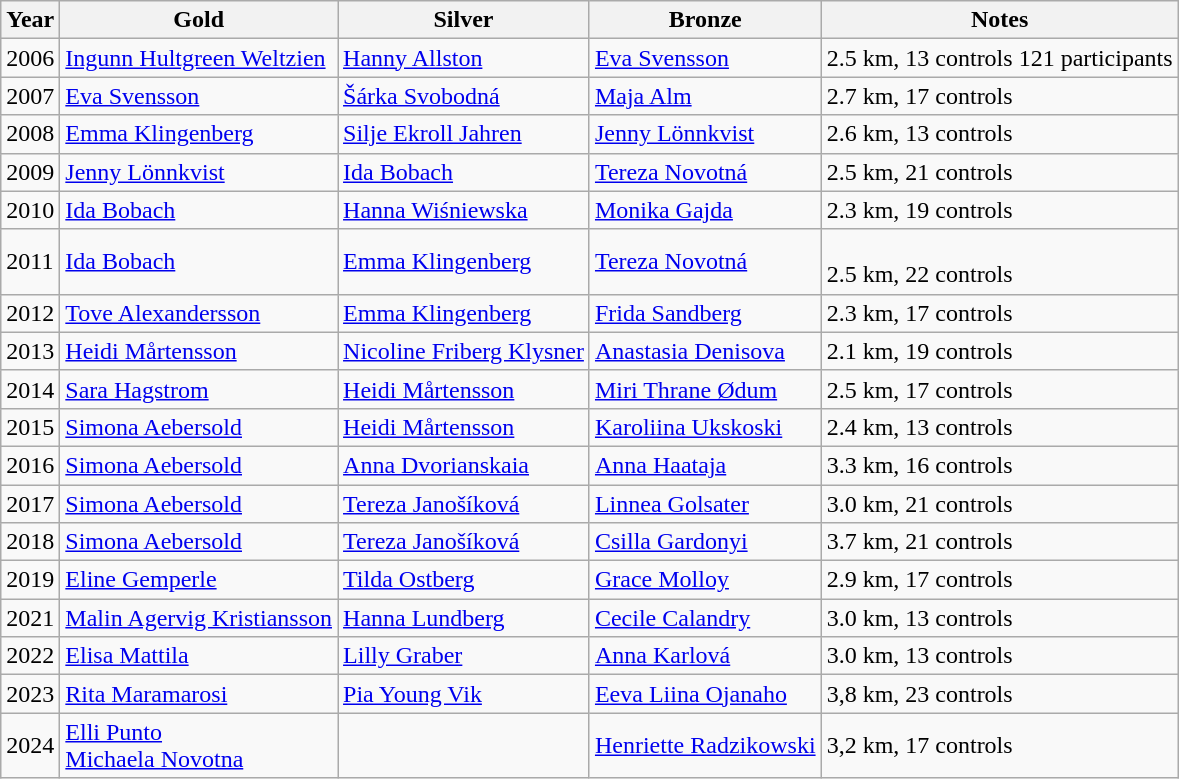<table class="wikitable">
<tr>
<th>Year</th>
<th>Gold</th>
<th>Silver</th>
<th>Bronze</th>
<th>Notes</th>
</tr>
<tr>
<td>2006</td>
<td> <a href='#'>Ingunn Hultgreen Weltzien</a></td>
<td> <a href='#'>Hanny Allston</a></td>
<td> <a href='#'>Eva Svensson</a></td>
<td>2.5 km, 13 controls 121 participants</td>
</tr>
<tr>
<td>2007</td>
<td> <a href='#'>Eva Svensson</a></td>
<td> <a href='#'>Šárka Svobodná</a></td>
<td> <a href='#'>Maja Alm</a></td>
<td>2.7 km, 17 controls</td>
</tr>
<tr>
<td>2008</td>
<td> <a href='#'>Emma Klingenberg</a></td>
<td> <a href='#'>Silje Ekroll Jahren</a></td>
<td> <a href='#'>Jenny Lönnkvist</a></td>
<td>2.6 km, 13 controls</td>
</tr>
<tr>
<td>2009</td>
<td> <a href='#'>Jenny Lönnkvist</a></td>
<td> <a href='#'>Ida Bobach</a></td>
<td> <a href='#'>Tereza Novotná</a></td>
<td>2.5 km, 21 controls</td>
</tr>
<tr>
<td>2010</td>
<td> <a href='#'>Ida Bobach</a></td>
<td> <a href='#'>Hanna Wiśniewska</a></td>
<td> <a href='#'>Monika Gajda</a></td>
<td>2.3 km, 19 controls</td>
</tr>
<tr>
<td>2011</td>
<td> <a href='#'>Ida Bobach</a></td>
<td> <a href='#'>Emma Klingenberg</a></td>
<td> <a href='#'>Tereza Novotná</a></td>
<td><br>2.5 km, 22 controls</td>
</tr>
<tr>
<td>2012</td>
<td> <a href='#'>Tove Alexandersson</a></td>
<td> <a href='#'>Emma Klingenberg</a></td>
<td> <a href='#'>Frida Sandberg</a></td>
<td>2.3 km, 17 controls</td>
</tr>
<tr>
<td>2013</td>
<td> <a href='#'>Heidi Mårtensson</a></td>
<td> <a href='#'>Nicoline Friberg Klysner</a></td>
<td> <a href='#'>Anastasia Denisova</a></td>
<td>2.1 km, 19 controls</td>
</tr>
<tr>
<td>2014</td>
<td> <a href='#'>Sara Hagstrom</a></td>
<td> <a href='#'>Heidi Mårtensson</a></td>
<td> <a href='#'>Miri Thrane Ødum</a></td>
<td>2.5 km, 17 controls</td>
</tr>
<tr>
<td>2015</td>
<td> <a href='#'>Simona Aebersold</a></td>
<td> <a href='#'>Heidi Mårtensson</a></td>
<td> <a href='#'>Karoliina Ukskoski</a></td>
<td>2.4 km, 13 controls</td>
</tr>
<tr>
<td>2016</td>
<td> <a href='#'>Simona Aebersold</a></td>
<td> <a href='#'>Anna Dvorianskaia</a></td>
<td> <a href='#'>Anna Haataja</a></td>
<td>3.3 km, 16 controls</td>
</tr>
<tr>
<td>2017</td>
<td> <a href='#'>Simona Aebersold</a></td>
<td> <a href='#'>Tereza Janošíková</a></td>
<td> <a href='#'>Linnea Golsater</a></td>
<td>3.0 km, 21 controls</td>
</tr>
<tr>
<td>2018</td>
<td> <a href='#'>Simona Aebersold</a></td>
<td> <a href='#'>Tereza Janošíková</a></td>
<td> <a href='#'>Csilla Gardonyi</a></td>
<td>3.7 km, 21 controls</td>
</tr>
<tr>
<td>2019</td>
<td> <a href='#'>Eline Gemperle</a></td>
<td> <a href='#'>Tilda Ostberg</a></td>
<td> <a href='#'>Grace Molloy</a></td>
<td>2.9 km, 17 controls</td>
</tr>
<tr>
<td>2021</td>
<td> <a href='#'>Malin Agervig Kristiansson</a></td>
<td> <a href='#'>Hanna Lundberg</a></td>
<td> <a href='#'>Cecile Calandry</a></td>
<td>3.0 km, 13 controls</td>
</tr>
<tr>
<td>2022</td>
<td> <a href='#'>Elisa Mattila</a></td>
<td> <a href='#'>Lilly Graber</a></td>
<td> <a href='#'>Anna Karlová</a></td>
<td>3.0 km, 13 controls</td>
</tr>
<tr>
<td>2023</td>
<td> <a href='#'>Rita Maramarosi</a></td>
<td> <a href='#'>Pia Young Vik</a></td>
<td> <a href='#'>Eeva Liina Ojanaho</a></td>
<td>3,8 km, 23 controls</td>
</tr>
<tr>
<td>2024</td>
<td> <a href='#'>Elli Punto</a> <br>  <a href='#'>Michaela Novotna</a></td>
<td></td>
<td> <a href='#'>Henriette Radzikowski</a></td>
<td>3,2 km, 17 controls</td>
</tr>
</table>
